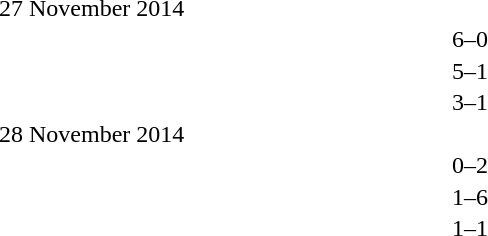<table style="width:50%;" cellspacing="1">
<tr>
<th width=25%></th>
<th width=10%></th>
<th width=25%></th>
</tr>
<tr>
<td>27 November 2014</td>
</tr>
<tr>
<td align=right></td>
<td align=center>6–0</td>
<td></td>
</tr>
<tr>
<td align=right></td>
<td align=center>5–1</td>
<td></td>
</tr>
<tr>
<td align=right></td>
<td align=center>3–1</td>
<td></td>
</tr>
<tr>
<td>28 November 2014</td>
</tr>
<tr>
<td align=right></td>
<td align=center>0–2</td>
<td></td>
</tr>
<tr>
<td align=right></td>
<td align=center>1–6</td>
<td></td>
</tr>
<tr>
<td align=right></td>
<td align=center>1–1</td>
<td></td>
</tr>
</table>
